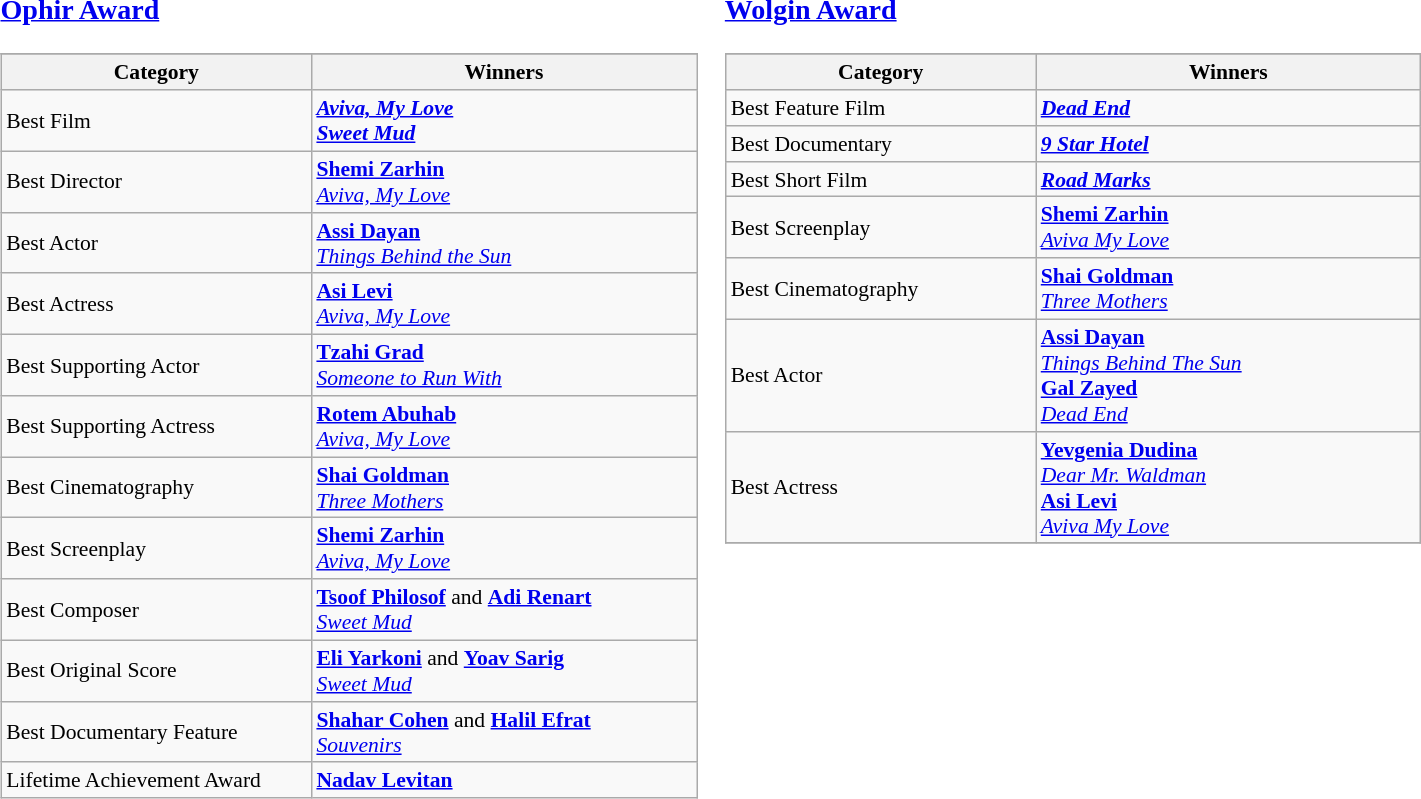<table>
<tr valign="top">
<td><br><h3><a href='#'>Ophir Award</a></h3><table class="wikitable" style="font-size: 90%;">
<tr>
</tr>
<tr>
<th width=200>Category</th>
<th width=250>Winners</th>
</tr>
<tr>
<td>Best Film</td>
<td><strong><em><a href='#'>Aviva, My Love</a></em></strong><br><strong><em><a href='#'>Sweet Mud</a></em></strong></td>
</tr>
<tr>
<td>Best Director</td>
<td><strong><a href='#'>Shemi Zarhin</a></strong><br><em><a href='#'>Aviva, My Love</a></em></td>
</tr>
<tr>
<td>Best Actor</td>
<td><strong><a href='#'>Assi Dayan</a></strong><br><em><a href='#'>Things Behind the Sun</a></em></td>
</tr>
<tr>
<td>Best Actress</td>
<td><strong><a href='#'>Asi Levi</a></strong><br><em><a href='#'>Aviva, My Love</a></em></td>
</tr>
<tr>
<td>Best Supporting Actor</td>
<td><strong><a href='#'>Tzahi Grad</a></strong><br><em><a href='#'>Someone to Run With</a></em></td>
</tr>
<tr>
<td>Best Supporting Actress</td>
<td><strong><a href='#'>Rotem Abuhab</a></strong><br><em><a href='#'>Aviva, My Love</a></em></td>
</tr>
<tr>
<td>Best Cinematography</td>
<td><strong><a href='#'>Shai Goldman</a></strong><br><em><a href='#'>Three Mothers</a></em></td>
</tr>
<tr>
<td>Best Screenplay</td>
<td><strong><a href='#'>Shemi Zarhin</a></strong><br><em><a href='#'>Aviva, My Love</a></em></td>
</tr>
<tr>
<td>Best Composer</td>
<td><strong><a href='#'>Tsoof Philosof</a></strong> and <strong><a href='#'>Adi Renart</a></strong><br><em><a href='#'>Sweet Mud</a></em></td>
</tr>
<tr>
<td>Best Original Score</td>
<td><strong><a href='#'>Eli Yarkoni</a></strong> and <strong><a href='#'>Yoav Sarig</a></strong><br><em><a href='#'>Sweet Mud</a></em></td>
</tr>
<tr>
<td>Best Documentary Feature</td>
<td><strong><a href='#'>Shahar Cohen</a></strong> and <strong><a href='#'>Halil Efrat</a></strong><br><em><a href='#'>Souvenirs</a></em></td>
</tr>
<tr>
<td>Lifetime Achievement Award</td>
<td><strong><a href='#'>Nadav Levitan</a></strong></td>
</tr>
</table>
</td>
<td><br><h3><a href='#'>Wolgin Award</a></h3><table class="wikitable" style="font-size: 90%;">
<tr>
</tr>
<tr>
<th width=200>Category</th>
<th width=250>Winners</th>
</tr>
<tr>
<td>Best Feature Film</td>
<td><strong><em><a href='#'>Dead End</a></em></strong></td>
</tr>
<tr>
<td>Best Documentary</td>
<td><strong><em><a href='#'>9 Star Hotel</a></em></strong></td>
</tr>
<tr>
<td>Best Short Film</td>
<td><strong><em><a href='#'>Road Marks</a></em></strong></td>
</tr>
<tr>
<td>Best Screenplay</td>
<td><strong><a href='#'>Shemi Zarhin</a></strong><br><em><a href='#'>Aviva My Love</a></em></td>
</tr>
<tr>
<td>Best Cinematography</td>
<td><strong><a href='#'>Shai Goldman</a></strong><br><em><a href='#'>Three Mothers</a></em></td>
</tr>
<tr>
<td>Best Actor</td>
<td><strong><a href='#'>Assi Dayan</a></strong><br><em><a href='#'>Things Behind The Sun</a></em><br><strong><a href='#'>Gal Zayed</a></strong><br><em><a href='#'>Dead End</a></em></td>
</tr>
<tr>
<td>Best Actress</td>
<td><strong><a href='#'>Yevgenia Dudina</a></strong><br><em><a href='#'>Dear Mr. Waldman</a></em><br><strong><a href='#'>Asi Levi</a></strong><br><em><a href='#'>Aviva My Love</a></em></td>
</tr>
<tr>
</tr>
</table>
</td>
</tr>
</table>
